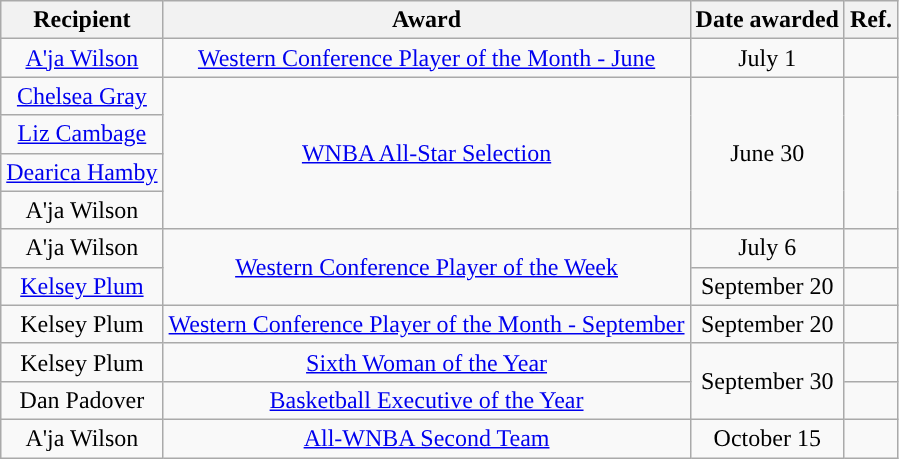<table class="wikitable sortable sortable" style="text-align: center">
<tr>
<th>Recipient</th>
<th>Award</th>
<th>Date awarded</th>
<th>Ref.</th>
</tr>
<tr>
<td><a href='#'>A'ja Wilson</a></td>
<td><a href='#'>Western Conference Player of the Month - June</a></td>
<td>July 1</td>
<td></td>
</tr>
<tr>
<td><a href='#'>Chelsea Gray</a></td>
<td rowspan=4><a href='#'>WNBA All-Star Selection</a></td>
<td rowspan=4>June 30</td>
<td rowspan=4></td>
</tr>
<tr>
<td><a href='#'>Liz Cambage</a></td>
</tr>
<tr>
<td><a href='#'>Dearica Hamby</a></td>
</tr>
<tr>
<td>A'ja Wilson</td>
</tr>
<tr>
<td>A'ja Wilson</td>
<td rowspan=2><a href='#'>Western Conference Player of the Week</a></td>
<td>July 6</td>
<td></td>
</tr>
<tr>
<td><a href='#'>Kelsey Plum</a></td>
<td>September 20</td>
<td></td>
</tr>
<tr>
<td>Kelsey Plum</td>
<td><a href='#'>Western Conference Player of the Month - September</a></td>
<td>September 20</td>
<td></td>
</tr>
<tr>
<td>Kelsey Plum</td>
<td><a href='#'>Sixth Woman of the Year</a></td>
<td rowspan=2>September 30</td>
<td></td>
</tr>
<tr>
<td>Dan Padover</td>
<td><a href='#'>Basketball Executive of the Year</a></td>
<td></td>
</tr>
<tr>
<td>A'ja Wilson</td>
<td><a href='#'>All-WNBA Second Team</a></td>
<td>October 15</td>
<td></td>
</tr>
</table>
